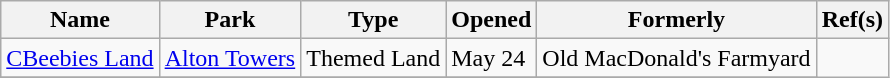<table class="wikitable sortable">
<tr>
<th>Name</th>
<th>Park</th>
<th>Type</th>
<th>Opened</th>
<th>Formerly</th>
<th class="unsortable">Ref(s)</th>
</tr>
<tr>
<td><a href='#'>CBeebies Land</a></td>
<td><a href='#'>Alton Towers</a></td>
<td>Themed Land</td>
<td>May 24</td>
<td>Old MacDonald's Farmyard</td>
</tr>
<tr>
</tr>
</table>
